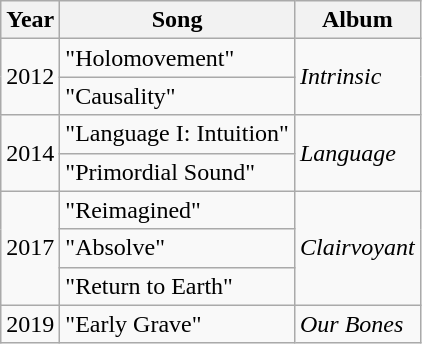<table class=wikitable>
<tr>
<th>Year</th>
<th>Song</th>
<th>Album</th>
</tr>
<tr>
<td rowspan="2">2012</td>
<td>"Holomovement"</td>
<td rowspan="2"><em>Intrinsic</em></td>
</tr>
<tr>
<td>"Causality"</td>
</tr>
<tr>
<td rowspan="2">2014</td>
<td>"Language I: Intuition"</td>
<td rowspan="2"><em>Language</em></td>
</tr>
<tr>
<td>"Primordial Sound"</td>
</tr>
<tr>
<td rowspan="3">2017</td>
<td>"Reimagined"</td>
<td rowspan="3"><em>Clairvoyant</em></td>
</tr>
<tr>
<td>"Absolve"</td>
</tr>
<tr>
<td>"Return to Earth"</td>
</tr>
<tr>
<td>2019</td>
<td>"Early Grave"</td>
<td><em>Our Bones</em></td>
</tr>
</table>
